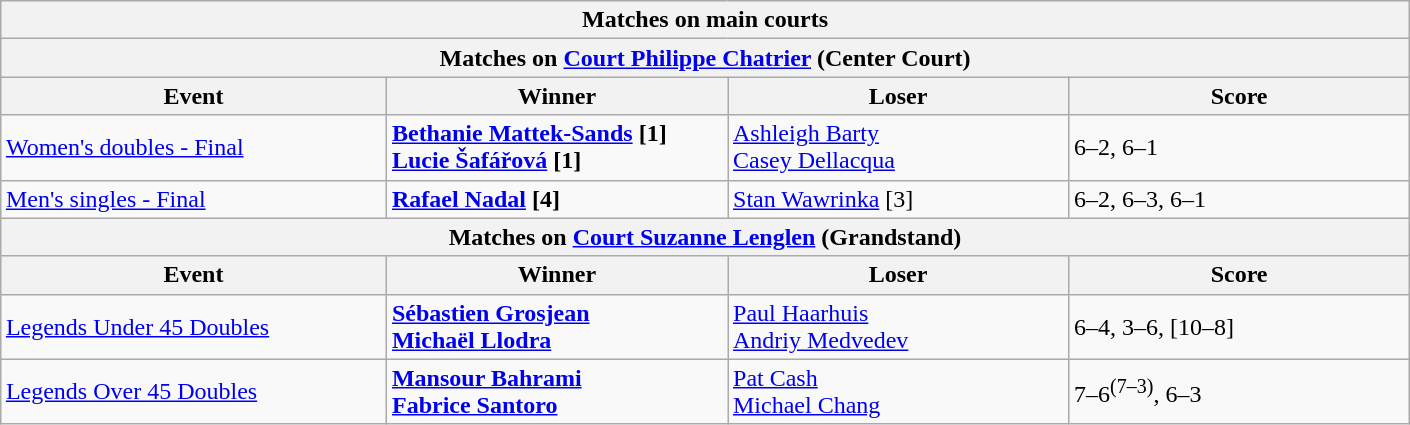<table class="wikitable collapsible uncollapsed" style=margin:auto>
<tr>
<th colspan=4 style=white-space:nowrap>Matches on main courts</th>
</tr>
<tr>
<th colspan=4><strong>Matches on <a href='#'>Court Philippe Chatrier</a> (Center Court)</strong></th>
</tr>
<tr>
<th width=250>Event</th>
<th width=220>Winner</th>
<th width=220>Loser</th>
<th width=220>Score</th>
</tr>
<tr>
<td><a href='#'>Women's doubles - Final</a></td>
<td> <strong><a href='#'>Bethanie Mattek-Sands</a> [1]<br> <a href='#'>Lucie Šafářová</a> [1]</strong></td>
<td> <a href='#'>Ashleigh Barty</a><br> <a href='#'>Casey Dellacqua</a></td>
<td>6–2, 6–1</td>
</tr>
<tr>
<td><a href='#'>Men's singles - Final</a></td>
<td> <strong><a href='#'>Rafael Nadal</a> [4]</strong></td>
<td> <a href='#'>Stan Wawrinka</a> [3]</td>
<td>6–2, 6–3, 6–1</td>
</tr>
<tr>
<th colspan=4><strong>Matches on <a href='#'>Court Suzanne Lenglen</a> (Grandstand)</strong></th>
</tr>
<tr>
<th width=250>Event</th>
<th width=220>Winner</th>
<th width=220>Loser</th>
<th width=220>Score</th>
</tr>
<tr>
<td><a href='#'>Legends Under 45 Doubles</a></td>
<td> <strong><a href='#'>Sébastien Grosjean</a><br> <a href='#'>Michaël Llodra</a></strong></td>
<td> <a href='#'>Paul Haarhuis</a><br> <a href='#'>Andriy Medvedev</a></td>
<td>6–4, 3–6, [10–8]</td>
</tr>
<tr>
<td><a href='#'>Legends Over 45 Doubles</a></td>
<td> <strong><a href='#'>Mansour Bahrami</a><br> <a href='#'>Fabrice Santoro</a></strong></td>
<td> <a href='#'>Pat Cash</a><br> <a href='#'>Michael Chang</a></td>
<td>7–6<sup>(7–3)</sup>, 6–3</td>
</tr>
</table>
